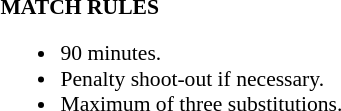<table width=100% style="font-size: 90%">
<tr>
<td width=50% valign=top><br><strong>MATCH RULES</strong><ul><li>90 minutes.</li><li>Penalty shoot-out if necessary.</li><li>Maximum of three substitutions.</li></ul></td>
</tr>
</table>
